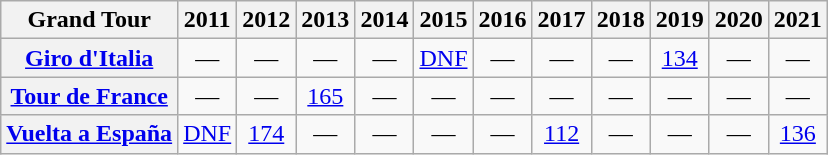<table class="wikitable plainrowheaders">
<tr>
<th>Grand Tour</th>
<th scope="col">2011</th>
<th scope="col">2012</th>
<th scope="col">2013</th>
<th scope="col">2014</th>
<th scope="col">2015</th>
<th scope="col">2016</th>
<th scope="col">2017</th>
<th scope="col">2018</th>
<th scope="col">2019</th>
<th scope="col">2020</th>
<th scope="col">2021</th>
</tr>
<tr style="text-align:center;">
<th scope="row"> <a href='#'>Giro d'Italia</a></th>
<td>—</td>
<td>—</td>
<td>—</td>
<td>—</td>
<td><a href='#'>DNF</a></td>
<td>—</td>
<td>—</td>
<td>—</td>
<td><a href='#'>134</a></td>
<td>—</td>
<td>—</td>
</tr>
<tr style="text-align:center;">
<th scope="row"> <a href='#'>Tour de France</a></th>
<td>—</td>
<td>—</td>
<td><a href='#'>165</a></td>
<td>—</td>
<td>—</td>
<td>—</td>
<td>—</td>
<td>—</td>
<td>—</td>
<td>—</td>
<td>—</td>
</tr>
<tr style="text-align:center;">
<th scope="row"> <a href='#'>Vuelta a España</a></th>
<td><a href='#'>DNF</a></td>
<td><a href='#'>174</a></td>
<td>—</td>
<td>—</td>
<td>—</td>
<td>—</td>
<td><a href='#'>112</a></td>
<td>—</td>
<td>—</td>
<td>—</td>
<td><a href='#'>136</a></td>
</tr>
</table>
